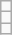<table class="wikitable">
<tr>
<td></td>
</tr>
<tr>
<td></td>
</tr>
<tr>
<td></td>
</tr>
</table>
